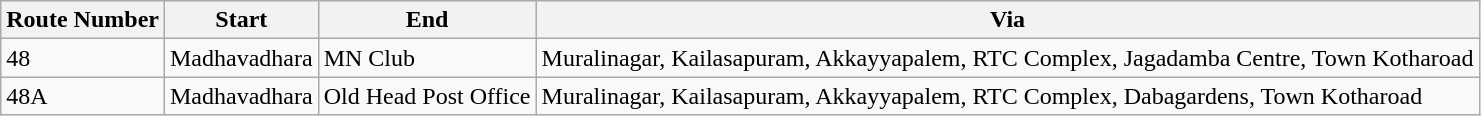<table class="sortable wikitable">
<tr>
<th>Route Number</th>
<th>Start</th>
<th>End</th>
<th>Via</th>
</tr>
<tr>
<td>48</td>
<td>Madhavadhara</td>
<td>MN Club</td>
<td>Muralinagar, Kailasapuram, Akkayyapalem, RTC Complex, Jagadamba Centre, Town Kotharoad</td>
</tr>
<tr>
<td>48A</td>
<td>Madhavadhara</td>
<td>Old Head Post Office</td>
<td>Muralinagar, Kailasapuram, Akkayyapalem, RTC Complex, Dabagardens, Town Kotharoad</td>
</tr>
</table>
